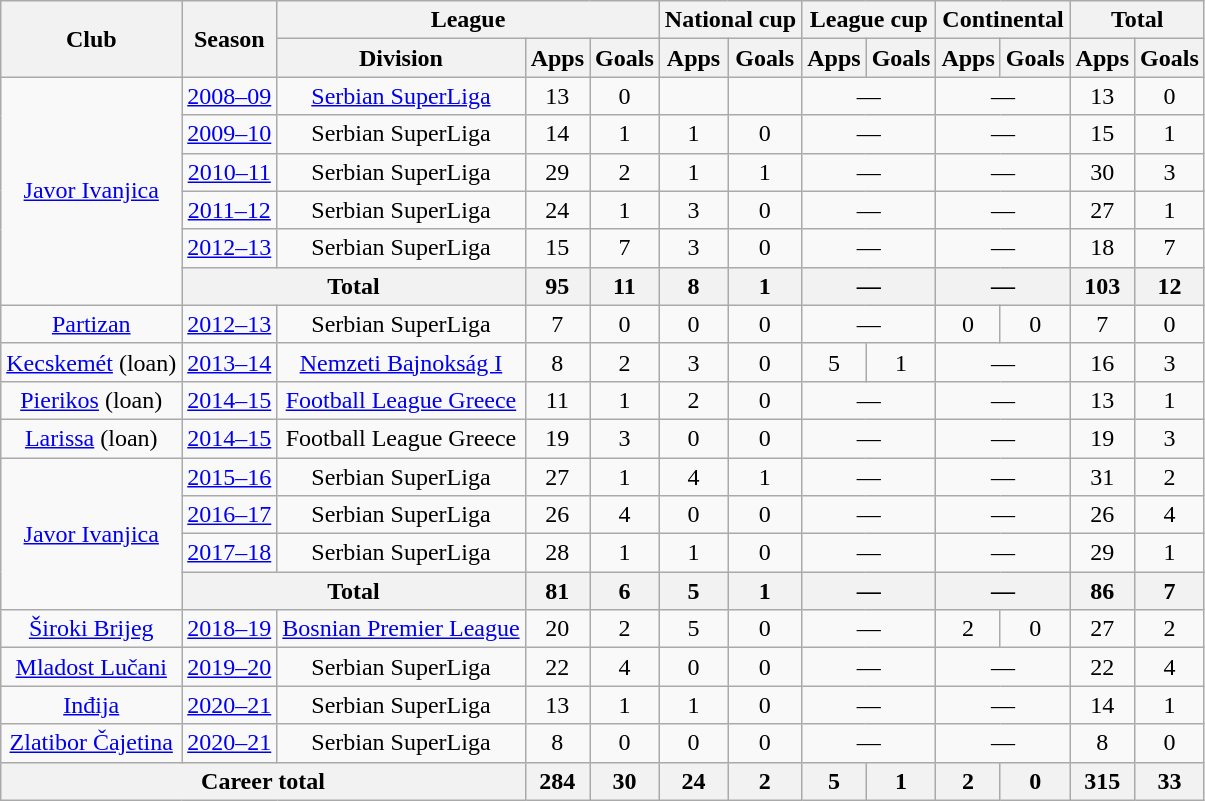<table class="wikitable" style="text-align:center">
<tr>
<th rowspan="2">Club</th>
<th rowspan="2">Season</th>
<th colspan="3">League</th>
<th colspan="2">National cup</th>
<th colspan="2">League cup</th>
<th colspan="2">Continental</th>
<th colspan="2">Total</th>
</tr>
<tr>
<th>Division</th>
<th>Apps</th>
<th>Goals</th>
<th>Apps</th>
<th>Goals</th>
<th>Apps</th>
<th>Goals</th>
<th>Apps</th>
<th>Goals</th>
<th>Apps</th>
<th>Goals</th>
</tr>
<tr>
<td rowspan="6"><a href='#'>Javor Ivanjica</a></td>
<td><a href='#'>2008–09</a></td>
<td><a href='#'>Serbian SuperLiga</a></td>
<td>13</td>
<td>0</td>
<td></td>
<td></td>
<td colspan="2">—</td>
<td colspan="2">—</td>
<td>13</td>
<td>0</td>
</tr>
<tr>
<td><a href='#'>2009–10</a></td>
<td>Serbian SuperLiga</td>
<td>14</td>
<td>1</td>
<td>1</td>
<td>0</td>
<td colspan="2">—</td>
<td colspan="2">—</td>
<td>15</td>
<td>1</td>
</tr>
<tr>
<td><a href='#'>2010–11</a></td>
<td>Serbian SuperLiga</td>
<td>29</td>
<td>2</td>
<td>1</td>
<td>1</td>
<td colspan="2">—</td>
<td colspan="2">—</td>
<td>30</td>
<td>3</td>
</tr>
<tr>
<td><a href='#'>2011–12</a></td>
<td>Serbian SuperLiga</td>
<td>24</td>
<td>1</td>
<td>3</td>
<td>0</td>
<td colspan="2">—</td>
<td colspan="2">—</td>
<td>27</td>
<td>1</td>
</tr>
<tr>
<td><a href='#'>2012–13</a></td>
<td>Serbian SuperLiga</td>
<td>15</td>
<td>7</td>
<td>3</td>
<td>0</td>
<td colspan="2">—</td>
<td colspan="2">—</td>
<td>18</td>
<td>7</td>
</tr>
<tr>
<th colspan="2">Total</th>
<th>95</th>
<th>11</th>
<th>8</th>
<th>1</th>
<th colspan="2">—</th>
<th colspan="2">—</th>
<th>103</th>
<th>12</th>
</tr>
<tr>
<td><a href='#'>Partizan</a></td>
<td><a href='#'>2012–13</a></td>
<td>Serbian SuperLiga</td>
<td>7</td>
<td>0</td>
<td>0</td>
<td>0</td>
<td colspan="2">—</td>
<td>0</td>
<td>0</td>
<td>7</td>
<td>0</td>
</tr>
<tr>
<td><a href='#'>Kecskemét</a> (loan)</td>
<td><a href='#'>2013–14</a></td>
<td><a href='#'>Nemzeti Bajnokság I</a></td>
<td>8</td>
<td>2</td>
<td>3</td>
<td>0</td>
<td>5</td>
<td>1</td>
<td colspan="2">—</td>
<td>16</td>
<td>3</td>
</tr>
<tr>
<td><a href='#'>Pierikos</a> (loan)</td>
<td><a href='#'>2014–15</a></td>
<td><a href='#'>Football League Greece</a></td>
<td>11</td>
<td>1</td>
<td>2</td>
<td>0</td>
<td colspan="2">—</td>
<td colspan="2">—</td>
<td>13</td>
<td>1</td>
</tr>
<tr>
<td><a href='#'>Larissa</a> (loan)</td>
<td><a href='#'>2014–15</a></td>
<td>Football League Greece</td>
<td>19</td>
<td>3</td>
<td>0</td>
<td>0</td>
<td colspan="2">—</td>
<td colspan="2">—</td>
<td>19</td>
<td>3</td>
</tr>
<tr>
<td rowspan="4"><a href='#'>Javor Ivanjica</a></td>
<td><a href='#'>2015–16</a></td>
<td>Serbian SuperLiga</td>
<td>27</td>
<td>1</td>
<td>4</td>
<td>1</td>
<td colspan="2">—</td>
<td colspan="2">—</td>
<td>31</td>
<td>2</td>
</tr>
<tr>
<td><a href='#'>2016–17</a></td>
<td>Serbian SuperLiga</td>
<td>26</td>
<td>4</td>
<td>0</td>
<td>0</td>
<td colspan="2">—</td>
<td colspan="2">—</td>
<td>26</td>
<td>4</td>
</tr>
<tr>
<td><a href='#'>2017–18</a></td>
<td>Serbian SuperLiga</td>
<td>28</td>
<td>1</td>
<td>1</td>
<td>0</td>
<td colspan="2">—</td>
<td colspan="2">—</td>
<td>29</td>
<td>1</td>
</tr>
<tr>
<th colspan="2">Total</th>
<th>81</th>
<th>6</th>
<th>5</th>
<th>1</th>
<th colspan="2">—</th>
<th colspan="2">—</th>
<th>86</th>
<th>7</th>
</tr>
<tr>
<td><a href='#'>Široki Brijeg</a></td>
<td><a href='#'>2018–19</a></td>
<td><a href='#'>Bosnian Premier League</a></td>
<td>20</td>
<td>2</td>
<td>5</td>
<td>0</td>
<td colspan="2">—</td>
<td>2</td>
<td>0</td>
<td>27</td>
<td>2</td>
</tr>
<tr>
<td><a href='#'>Mladost Lučani</a></td>
<td><a href='#'>2019–20</a></td>
<td>Serbian SuperLiga</td>
<td>22</td>
<td>4</td>
<td>0</td>
<td>0</td>
<td colspan="2">—</td>
<td colspan="2">—</td>
<td>22</td>
<td>4</td>
</tr>
<tr>
<td><a href='#'>Inđija</a></td>
<td><a href='#'>2020–21</a></td>
<td>Serbian SuperLiga</td>
<td>13</td>
<td>1</td>
<td>1</td>
<td>0</td>
<td colspan="2">—</td>
<td colspan="2">—</td>
<td>14</td>
<td>1</td>
</tr>
<tr>
<td><a href='#'>Zlatibor Čajetina</a></td>
<td><a href='#'>2020–21</a></td>
<td>Serbian SuperLiga</td>
<td>8</td>
<td>0</td>
<td>0</td>
<td>0</td>
<td colspan="2">—</td>
<td colspan="2">—</td>
<td>8</td>
<td>0</td>
</tr>
<tr>
<th colspan="3">Career total</th>
<th>284</th>
<th>30</th>
<th>24</th>
<th>2</th>
<th>5</th>
<th>1</th>
<th>2</th>
<th>0</th>
<th>315</th>
<th>33</th>
</tr>
</table>
